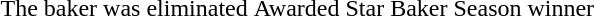<table>
<tr>
<td> The baker was eliminated</td>
<td> Awarded Star Baker</td>
<td> Season winner</td>
</tr>
<tr>
</tr>
</table>
